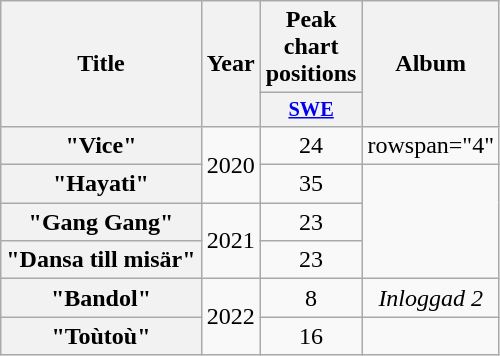<table class="wikitable plainrowheaders" style="text-align:center;">
<tr>
<th scope="col" rowspan="2">Title</th>
<th scope="col" rowspan="2">Year</th>
<th scope="col" colspan="1">Peak chart positions</th>
<th scope="col" rowspan="2">Album</th>
</tr>
<tr>
<th scope="col" style="width:3em;font-size:85%;"><a href='#'>SWE</a><br></th>
</tr>
<tr>
<th scope="row">"Vice"</th>
<td rowspan=2>2020</td>
<td>24</td>
<td>rowspan="4" </td>
</tr>
<tr>
<th scope="row">"Hayati"</th>
<td>35</td>
</tr>
<tr>
<th scope="row">"Gang Gang"</th>
<td rowspan=2>2021</td>
<td>23</td>
</tr>
<tr>
<th scope="row">"Dansa till misär"</th>
<td>23</td>
</tr>
<tr>
<th scope="row">"Bandol"</th>
<td rowspan="2">2022</td>
<td>8</td>
<td><em>Inloggad 2</em></td>
</tr>
<tr>
<th scope="row">"Toùtoù"</th>
<td>16<br></td>
<td></td>
</tr>
</table>
